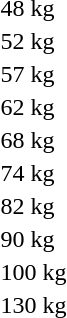<table>
<tr>
<td>48 kg</td>
<td></td>
<td></td>
<td></td>
</tr>
<tr>
<td>52 kg</td>
<td></td>
<td></td>
<td></td>
</tr>
<tr>
<td>57 kg</td>
<td></td>
<td></td>
<td></td>
</tr>
<tr>
<td>62 kg</td>
<td></td>
<td></td>
<td></td>
</tr>
<tr>
<td>68 kg</td>
<td></td>
<td></td>
<td></td>
</tr>
<tr>
<td>74 kg</td>
<td></td>
<td></td>
<td></td>
</tr>
<tr>
<td>82 kg</td>
<td></td>
<td></td>
<td></td>
</tr>
<tr>
<td>90 kg</td>
<td></td>
<td></td>
<td></td>
</tr>
<tr>
<td>100 kg</td>
<td></td>
<td></td>
<td></td>
</tr>
<tr>
<td>130 kg</td>
<td></td>
<td></td>
<td></td>
</tr>
</table>
